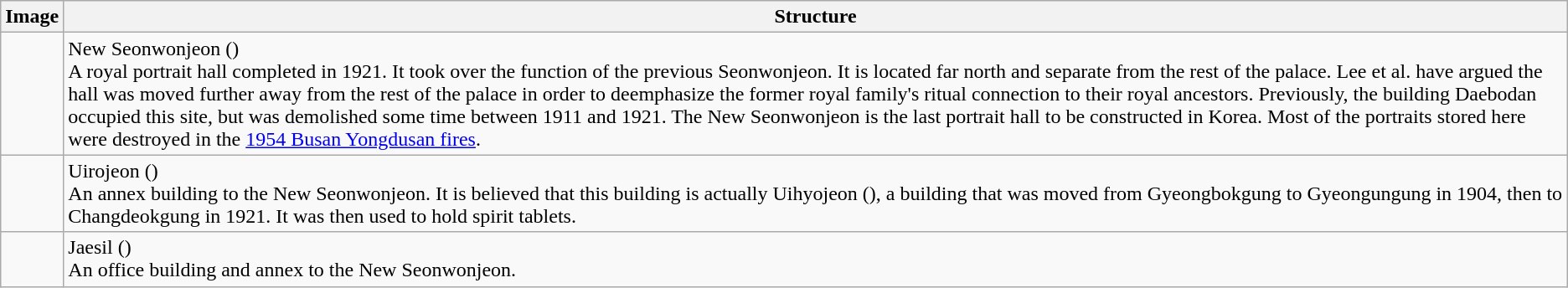<table class="wikitable">
<tr>
<th>Image</th>
<th>Structure</th>
</tr>
<tr>
<td></td>
<td>New Seonwonjeon ()<br>A royal portrait hall completed in 1921. It took over the function of the previous Seonwonjeon. It is located far north and separate from the rest of the palace. Lee et al. have argued the hall was moved further away from the rest of the palace in order to deemphasize the former royal family's ritual connection to their royal ancestors. Previously, the building Daebodan occupied this site, but was demolished some time between 1911 and 1921. The New Seonwonjeon is the last portrait hall to be constructed in Korea. Most of the portraits stored here were destroyed in the <a href='#'>1954 Busan Yongdusan fires</a>.</td>
</tr>
<tr>
<td></td>
<td>Uirojeon ()<br>An annex building to the New Seonwonjeon. It is believed that this building is actually Uihyojeon (), a building that was moved from Gyeongbokgung to Gyeongungung in 1904, then to Changdeokgung in 1921. It was then used to hold spirit tablets.</td>
</tr>
<tr>
<td></td>
<td>Jaesil ()<br>An office building and annex to the New Seonwonjeon.</td>
</tr>
</table>
